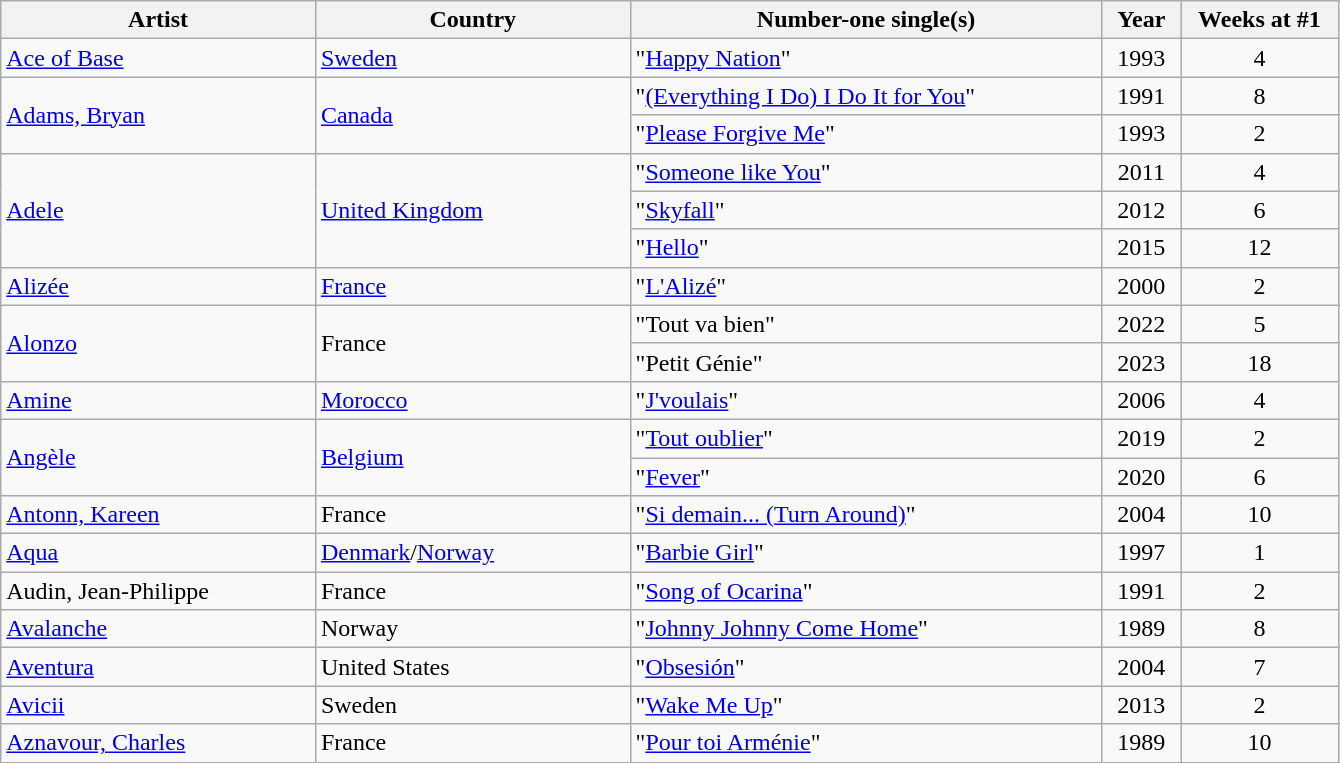<table class="wikitable">
<tr>
<th width="20%">Artist</th>
<th width="20%">Country</th>
<th width="30%">Number-one single(s)</th>
<th width="5%">Year</th>
<th width="10%">Weeks at #1</th>
</tr>
<tr>
<td><a href='#'>Ace of Base</a></td>
<td><a href='#'>Sweden</a></td>
<td>"<a href='#'>Happy Nation</a>"</td>
<td align=center>1993</td>
<td align=center>4</td>
</tr>
<tr>
<td rowspan="2"><a href='#'>Adams, Bryan</a></td>
<td rowspan="2"><a href='#'>Canada</a></td>
<td>"<a href='#'>(Everything I Do) I Do It for You</a>"</td>
<td align=center>1991</td>
<td align=center>8</td>
</tr>
<tr>
<td>"<a href='#'>Please Forgive Me</a>"</td>
<td align=center>1993</td>
<td align=center>2</td>
</tr>
<tr>
<td rowspan="3"><a href='#'>Adele</a></td>
<td rowspan="3"><a href='#'>United Kingdom</a></td>
<td>"<a href='#'>Someone like You</a>"</td>
<td align=center>2011</td>
<td align=center>4</td>
</tr>
<tr>
<td>"<a href='#'>Skyfall</a>"</td>
<td align=center>2012</td>
<td align=center>6</td>
</tr>
<tr>
<td>"<a href='#'>Hello</a>"</td>
<td align=center>2015</td>
<td align=center>12</td>
</tr>
<tr>
<td><a href='#'>Alizée</a></td>
<td><a href='#'>France</a></td>
<td>"<a href='#'>L'Alizé</a>"</td>
<td align=center>2000</td>
<td align=center>2</td>
</tr>
<tr>
<td rowspan=2><a href='#'>Alonzo</a></td>
<td rowspan=2>France</td>
<td>"Tout va bien"</td>
<td align=center>2022</td>
<td align=center>5</td>
</tr>
<tr>
<td>"Petit Génie"</td>
<td align=center>2023</td>
<td align=center>18</td>
</tr>
<tr>
<td><a href='#'>Amine</a></td>
<td><a href='#'>Morocco</a></td>
<td>"<a href='#'>J'voulais</a>"</td>
<td align=center>2006</td>
<td align=center>4</td>
</tr>
<tr>
<td rowspan="2"><a href='#'>Angèle</a></td>
<td rowspan="2"><a href='#'>Belgium</a></td>
<td>"<a href='#'>Tout oublier</a>"</td>
<td align=center>2019</td>
<td align=center>2</td>
</tr>
<tr>
<td>"<a href='#'>Fever</a>"</td>
<td align=center>2020</td>
<td align=center>6</td>
</tr>
<tr>
<td><a href='#'>Antonn, Kareen</a></td>
<td>France</td>
<td>"<a href='#'>Si demain... (Turn Around)</a>"</td>
<td align=center>2004</td>
<td align=center>10</td>
</tr>
<tr>
<td><a href='#'>Aqua</a></td>
<td><a href='#'>Denmark</a>/<a href='#'>Norway</a></td>
<td>"<a href='#'>Barbie Girl</a>"</td>
<td align=center>1997</td>
<td align=center>1</td>
</tr>
<tr>
<td>Audin, Jean-Philippe</td>
<td>France</td>
<td>"<a href='#'>Song of Ocarina</a>"</td>
<td align=center>1991</td>
<td align=center>2</td>
</tr>
<tr>
<td><a href='#'>Avalanche</a></td>
<td>Norway</td>
<td>"<a href='#'>Johnny Johnny Come Home</a>"</td>
<td align=center>1989</td>
<td align=center>8</td>
</tr>
<tr>
<td><a href='#'>Aventura</a></td>
<td>United States</td>
<td>"<a href='#'>Obsesión</a>"</td>
<td align=center>2004</td>
<td align=center>7</td>
</tr>
<tr>
<td><a href='#'>Avicii</a></td>
<td>Sweden</td>
<td>"<a href='#'>Wake Me Up</a>"</td>
<td align=center>2013</td>
<td align=center>2</td>
</tr>
<tr>
<td><a href='#'>Aznavour, Charles</a></td>
<td>France</td>
<td>"<a href='#'>Pour toi Arménie</a>"</td>
<td align=center>1989</td>
<td align=center>10</td>
</tr>
</table>
